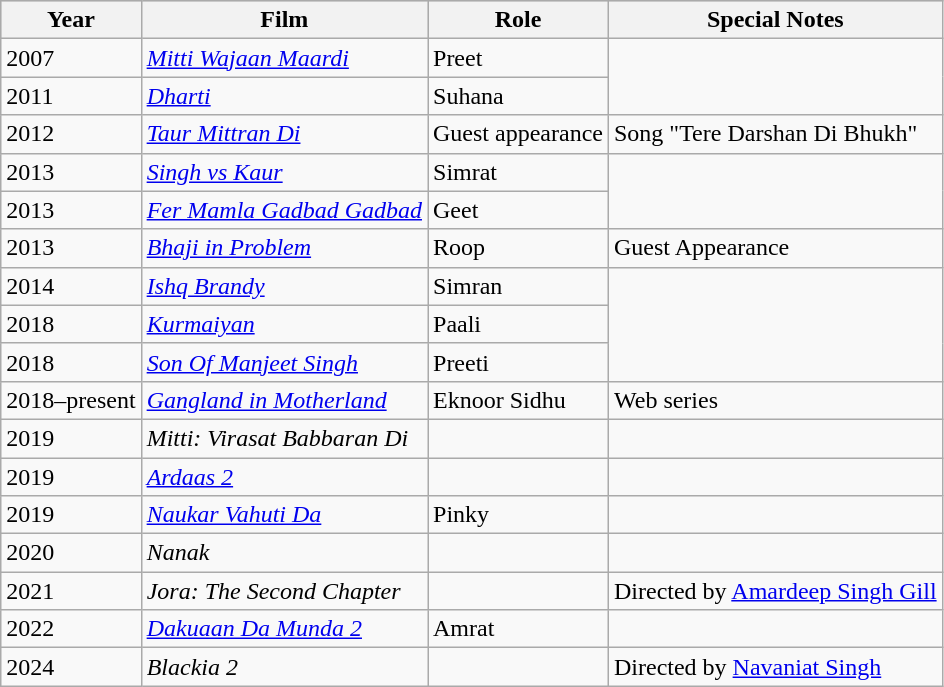<table class="wikitable">
<tr style="background:#ccc; text-align:center;">
<th>Year</th>
<th>Film</th>
<th>Role</th>
<th>Special Notes</th>
</tr>
<tr>
<td>2007</td>
<td><em><a href='#'>Mitti Wajaan Maardi</a></em></td>
<td>Preet</td>
</tr>
<tr>
<td>2011</td>
<td><em><a href='#'>Dharti</a></em></td>
<td>Suhana</td>
</tr>
<tr>
<td>2012</td>
<td><em><a href='#'>Taur Mittran Di</a></em></td>
<td>Guest appearance</td>
<td>Song "Tere Darshan Di Bhukh"</td>
</tr>
<tr>
<td>2013</td>
<td><em><a href='#'>Singh vs Kaur</a></em></td>
<td>Simrat</td>
</tr>
<tr>
<td>2013</td>
<td><em><a href='#'>Fer Mamla Gadbad Gadbad</a></em></td>
<td>Geet</td>
</tr>
<tr>
<td>2013</td>
<td><em><a href='#'>Bhaji in Problem</a></em></td>
<td>Roop</td>
<td>Guest Appearance</td>
</tr>
<tr>
<td>2014</td>
<td><em><a href='#'>Ishq Brandy</a></em></td>
<td>Simran</td>
</tr>
<tr>
<td>2018</td>
<td><em><a href='#'>Kurmaiyan</a></em></td>
<td>Paali</td>
</tr>
<tr>
<td>2018</td>
<td><em><a href='#'>Son Of Manjeet Singh</a></em></td>
<td>Preeti</td>
</tr>
<tr>
<td>2018–present</td>
<td><em><a href='#'>Gangland in Motherland</a></em></td>
<td>Eknoor Sidhu</td>
<td>Web series</td>
</tr>
<tr>
<td>2019</td>
<td><em>Mitti: Virasat Babbaran Di</em></td>
<td></td>
<td></td>
</tr>
<tr>
<td>2019</td>
<td><em><a href='#'>Ardaas 2</a></em></td>
<td></td>
<td></td>
</tr>
<tr>
<td>2019</td>
<td><em><a href='#'>Naukar Vahuti Da</a></em></td>
<td>Pinky</td>
<td></td>
</tr>
<tr Web->
<td>2020</td>
<td><em>Nanak</em></td>
<td></td>
<td></td>
</tr>
<tr>
<td>2021</td>
<td><em>Jora: The Second Chapter</em></td>
<td></td>
<td>Directed by <a href='#'>Amardeep Singh Gill</a></td>
</tr>
<tr>
<td>2022</td>
<td><em><a href='#'>Dakuaan Da Munda 2</a></em></td>
<td>Amrat</td>
<td></td>
</tr>
<tr>
<td>2024</td>
<td><em>Blackia 2</em></td>
<td></td>
<td>Directed by <a href='#'>Navaniat Singh</a></td>
</tr>
</table>
